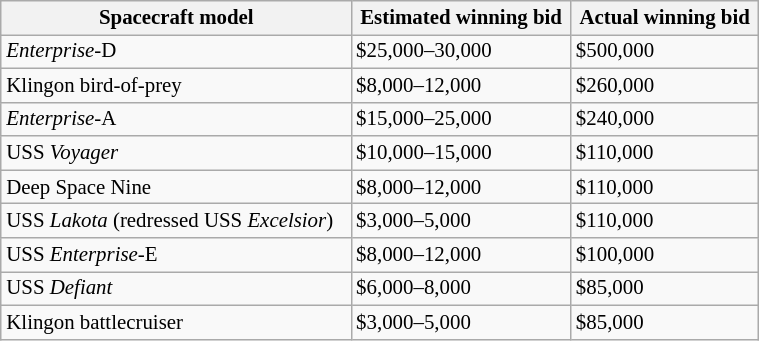<table class="wikitable sortable collapsible collapsed" style="border:1; float:right; width:40%; margin:0 0 0.5em 1em; font-size:87%">
<tr>
<th>Spacecraft model</th>
<th>Estimated winning bid</th>
<th>Actual winning bid</th>
</tr>
<tr>
<td><em>Enterprise</em>-D</td>
<td>$25,000–30,000</td>
<td>$500,000</td>
</tr>
<tr>
<td>Klingon bird-of-prey</td>
<td>$8,000–12,000</td>
<td>$260,000</td>
</tr>
<tr>
<td><em>Enterprise</em>-A</td>
<td>$15,000–25,000</td>
<td>$240,000</td>
</tr>
<tr>
<td>USS <em>Voyager</em></td>
<td>$10,000–15,000</td>
<td>$110,000</td>
</tr>
<tr>
<td>Deep Space Nine</td>
<td>$8,000–12,000</td>
<td>$110,000</td>
</tr>
<tr>
<td>USS <em>Lakota</em> (redressed USS <em>Excelsior</em>)</td>
<td>$3,000–5,000</td>
<td>$110,000</td>
</tr>
<tr>
<td>USS <em>Enterprise</em>-E</td>
<td>$8,000–12,000</td>
<td>$100,000</td>
</tr>
<tr>
<td>USS <em>Defiant</em></td>
<td>$6,000–8,000</td>
<td>$85,000</td>
</tr>
<tr>
<td>Klingon battlecruiser</td>
<td>$3,000–5,000</td>
<td>$85,000</td>
</tr>
</table>
